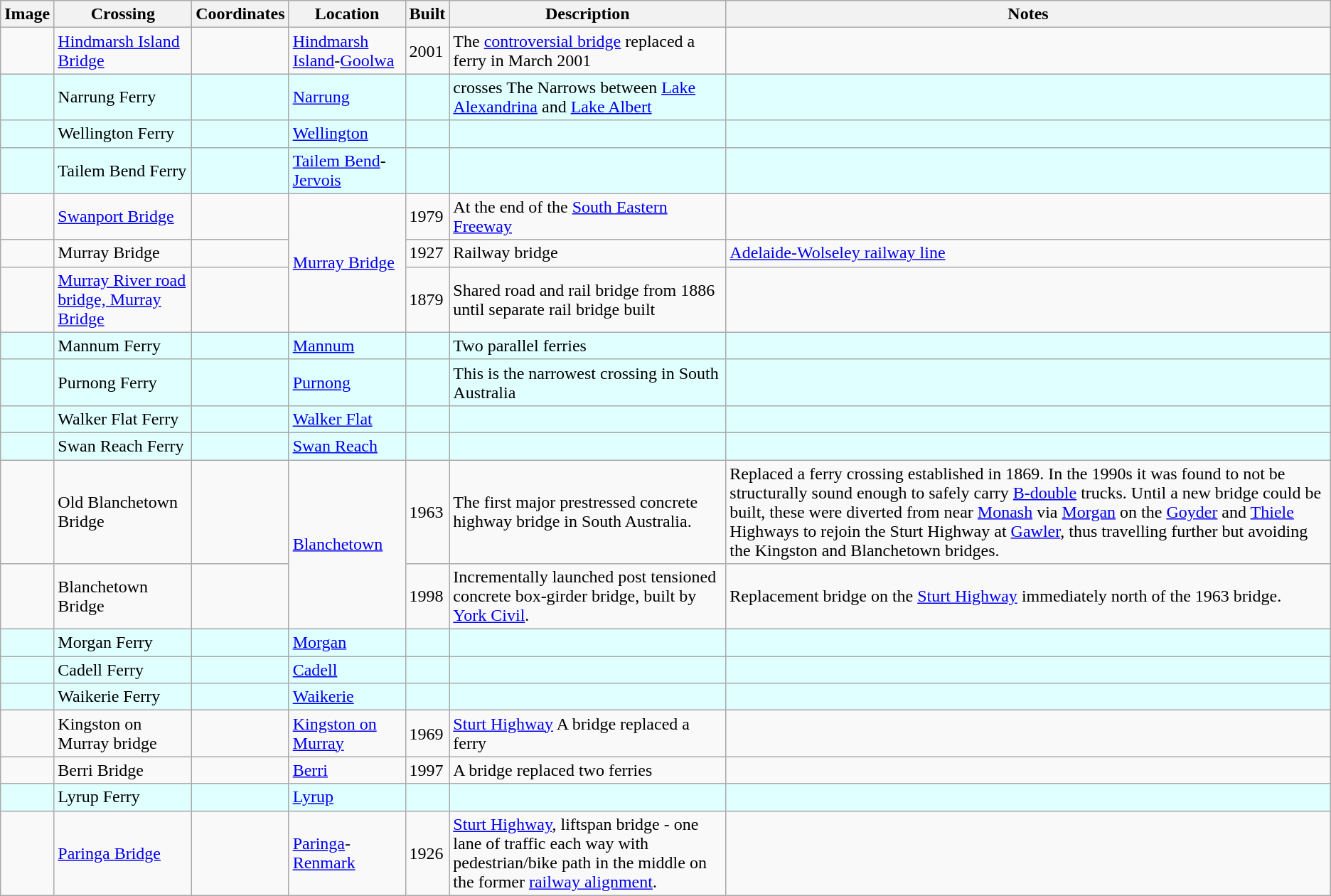<table class="wikitable">
<tr>
<th>Image</th>
<th>Crossing</th>
<th>Coordinates</th>
<th>Location</th>
<th>Built</th>
<th>Description</th>
<th>Notes</th>
</tr>
<tr>
<td></td>
<td><a href='#'>Hindmarsh Island Bridge</a></td>
<td></td>
<td><a href='#'>Hindmarsh Island</a>-<a href='#'>Goolwa</a></td>
<td>2001</td>
<td>The <a href='#'>controversial bridge</a> replaced a ferry in March 2001</td>
<td></td>
</tr>
<tr bgcolor=#E0FFFF>
<td></td>
<td>Narrung Ferry</td>
<td></td>
<td><a href='#'>Narrung</a></td>
<td></td>
<td>crosses The Narrows between <a href='#'>Lake Alexandrina</a> and <a href='#'>Lake Albert</a></td>
<td></td>
</tr>
<tr bgcolor=#E0FFFF>
<td></td>
<td>Wellington Ferry</td>
<td></td>
<td><a href='#'>Wellington</a></td>
<td></td>
<td></td>
<td></td>
</tr>
<tr bgcolor=#E0FFFF>
<td></td>
<td>Tailem Bend Ferry</td>
<td></td>
<td><a href='#'>Tailem Bend</a>-<a href='#'>Jervois</a></td>
<td></td>
<td></td>
<td></td>
</tr>
<tr>
<td></td>
<td><a href='#'>Swanport Bridge</a></td>
<td></td>
<td rowspan=3><a href='#'>Murray Bridge</a></td>
<td>1979</td>
<td>At the end of the <a href='#'>South Eastern Freeway</a></td>
<td></td>
</tr>
<tr>
<td></td>
<td>Murray Bridge</td>
<td></td>
<td>1927</td>
<td>Railway bridge</td>
<td><a href='#'>Adelaide-Wolseley railway line</a></td>
</tr>
<tr>
<td></td>
<td><a href='#'>Murray River road bridge, Murray Bridge</a></td>
<td></td>
<td>1879</td>
<td>Shared road and rail bridge from 1886 until separate rail bridge built</td>
</tr>
<tr bgcolor=#E0FFFF>
<td></td>
<td>Mannum Ferry</td>
<td></td>
<td><a href='#'>Mannum</a></td>
<td></td>
<td>Two parallel ferries</td>
<td></td>
</tr>
<tr bgcolor=#E0FFFF>
<td></td>
<td>Purnong Ferry</td>
<td></td>
<td><a href='#'>Purnong</a></td>
<td></td>
<td>This is the narrowest crossing in South Australia</td>
<td></td>
</tr>
<tr bgcolor=#E0FFFF>
<td></td>
<td>Walker Flat Ferry</td>
<td></td>
<td><a href='#'>Walker Flat</a></td>
<td></td>
<td></td>
<td></td>
</tr>
<tr bgcolor=#E0FFFF>
<td></td>
<td>Swan Reach Ferry</td>
<td></td>
<td><a href='#'>Swan Reach</a></td>
<td></td>
<td></td>
<td></td>
</tr>
<tr>
<td></td>
<td>Old Blanchetown Bridge</td>
<td></td>
<td rowspan=2><a href='#'>Blanchetown</a></td>
<td>1963</td>
<td>The first major prestressed concrete highway bridge in South Australia.</td>
<td>Replaced a ferry crossing established in 1869. In the 1990s it was found to not be structurally sound enough to safely carry <a href='#'>B-double</a> trucks. Until a new bridge could be built, these were diverted from  near <a href='#'>Monash</a> via <a href='#'>Morgan</a> on the <a href='#'>Goyder</a> and <a href='#'>Thiele</a> Highways to rejoin the Sturt Highway at <a href='#'>Gawler</a>, thus travelling further but avoiding the Kingston and Blanchetown bridges.</td>
</tr>
<tr>
<td></td>
<td>Blanchetown Bridge</td>
<td></td>
<td>1998</td>
<td>Incrementally launched post tensioned concrete box-girder bridge, built by <a href='#'>York Civil</a>.</td>
<td>Replacement bridge on the <a href='#'>Sturt Highway</a> immediately north of the 1963 bridge.</td>
</tr>
<tr bgcolor=#E0FFFF>
<td></td>
<td>Morgan Ferry</td>
<td></td>
<td><a href='#'>Morgan</a></td>
<td></td>
<td></td>
<td></td>
</tr>
<tr bgcolor=#E0FFFF>
<td></td>
<td>Cadell Ferry</td>
<td></td>
<td><a href='#'>Cadell</a></td>
<td></td>
<td></td>
<td></td>
</tr>
<tr bgcolor=#E0FFFF>
<td></td>
<td>Waikerie Ferry</td>
<td></td>
<td><a href='#'>Waikerie</a></td>
<td></td>
<td></td>
<td></td>
</tr>
<tr>
<td></td>
<td>Kingston on Murray bridge</td>
<td></td>
<td><a href='#'>Kingston on Murray</a></td>
<td>1969</td>
<td><a href='#'>Sturt Highway</a> A bridge replaced a ferry</td>
<td></td>
</tr>
<tr>
<td></td>
<td>Berri Bridge</td>
<td></td>
<td><a href='#'>Berri</a></td>
<td>1997</td>
<td>A bridge replaced two ferries</td>
<td></td>
</tr>
<tr bgcolor=#E0FFFF>
<td></td>
<td>Lyrup Ferry</td>
<td></td>
<td><a href='#'>Lyrup</a></td>
<td></td>
<td></td>
<td></td>
</tr>
<tr>
<td></td>
<td><a href='#'>Paringa Bridge</a></td>
<td></td>
<td><a href='#'>Paringa</a>-<a href='#'>Renmark</a></td>
<td>1926</td>
<td><a href='#'>Sturt Highway</a>, liftspan bridge - one lane of traffic each way with pedestrian/bike path in the middle on the former <a href='#'>railway alignment</a>.</td>
<td></td>
</tr>
</table>
